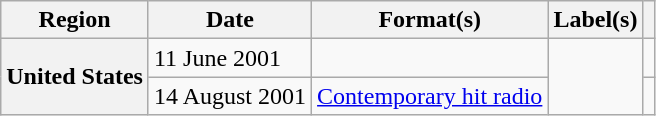<table class="wikitable plainrowheaders">
<tr>
<th scope="col">Region</th>
<th scope="col">Date</th>
<th scope="col">Format(s)</th>
<th scope="col">Label(s)</th>
<th scope="col"></th>
</tr>
<tr>
<th scope="row" rowspan="2">United States</th>
<td>11 June 2001</td>
<td></td>
<td rowspan="2"></td>
<td></td>
</tr>
<tr>
<td>14 August 2001</td>
<td><a href='#'>Contemporary hit radio</a></td>
<td></td>
</tr>
</table>
